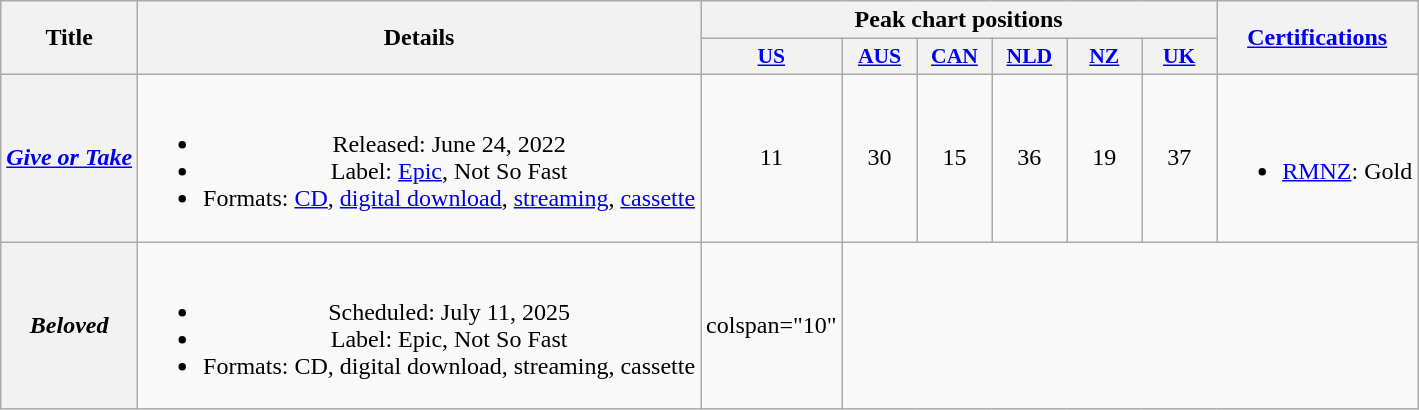<table class="wikitable plainrowheaders" style="text-align:center">
<tr>
<th scope="col" rowspan="2">Title</th>
<th scope="col" rowspan="2">Details</th>
<th scope="col" colspan="6">Peak chart positions</th>
<th scope="col" rowspan="2"><a href='#'>Certifications</a></th>
</tr>
<tr>
<th scope="col" style="width:3em;font-size:90%;"><a href='#'>US</a><br></th>
<th scope="col" style="width:3em;font-size:90%;"><a href='#'>AUS</a><br></th>
<th scope="col" style="width:3em;font-size:90%;"><a href='#'>CAN</a><br></th>
<th scope="col" style="width:3em;font-size:90%;"><a href='#'>NLD</a><br></th>
<th scope="col" style="width:3em;font-size:90%;"><a href='#'>NZ</a><br></th>
<th scope="col" style="width:3em;font-size:90%;"><a href='#'>UK</a><br></th>
</tr>
<tr>
<th scope="row"><em><a href='#'>Give or Take</a></em></th>
<td><br><ul><li>Released: June 24, 2022</li><li>Label: <a href='#'>Epic</a>, Not So Fast</li><li>Formats: <a href='#'>CD</a>, <a href='#'>digital download</a>, <a href='#'>streaming</a>, <a href='#'>cassette</a></li></ul></td>
<td>11</td>
<td>30</td>
<td>15</td>
<td>36</td>
<td>19</td>
<td>37</td>
<td><br><ul><li><a href='#'>RMNZ</a>: Gold</li></ul></td>
</tr>
<tr>
<th scope="row"><em>Beloved</em></th>
<td><br><ul><li>Scheduled: July 11, 2025</li><li>Label: Epic, Not So Fast</li><li>Formats: CD, digital download, streaming, cassette</li></ul></td>
<td>colspan="10" </td>
</tr>
</table>
